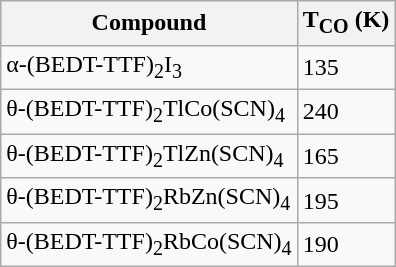<table class="wikitable sortable">
<tr>
<th>Compound</th>
<th>T<sub>CO</sub> (K)</th>
</tr>
<tr>
<td>α-(BEDT-TTF)<sub>2</sub>I<sub>3</sub></td>
<td>135</td>
</tr>
<tr>
<td>θ-(BEDT-TTF)<sub>2</sub>TlCo(SCN)<sub>4</sub></td>
<td>240</td>
</tr>
<tr>
<td>θ-(BEDT-TTF)<sub>2</sub>TlZn(SCN)<sub>4</sub></td>
<td>165</td>
</tr>
<tr>
<td>θ-(BEDT-TTF)<sub>2</sub>RbZn(SCN)<sub>4</sub></td>
<td>195</td>
</tr>
<tr>
<td>θ-(BEDT-TTF)<sub>2</sub>RbCo(SCN)<sub>4</sub></td>
<td>190</td>
</tr>
</table>
